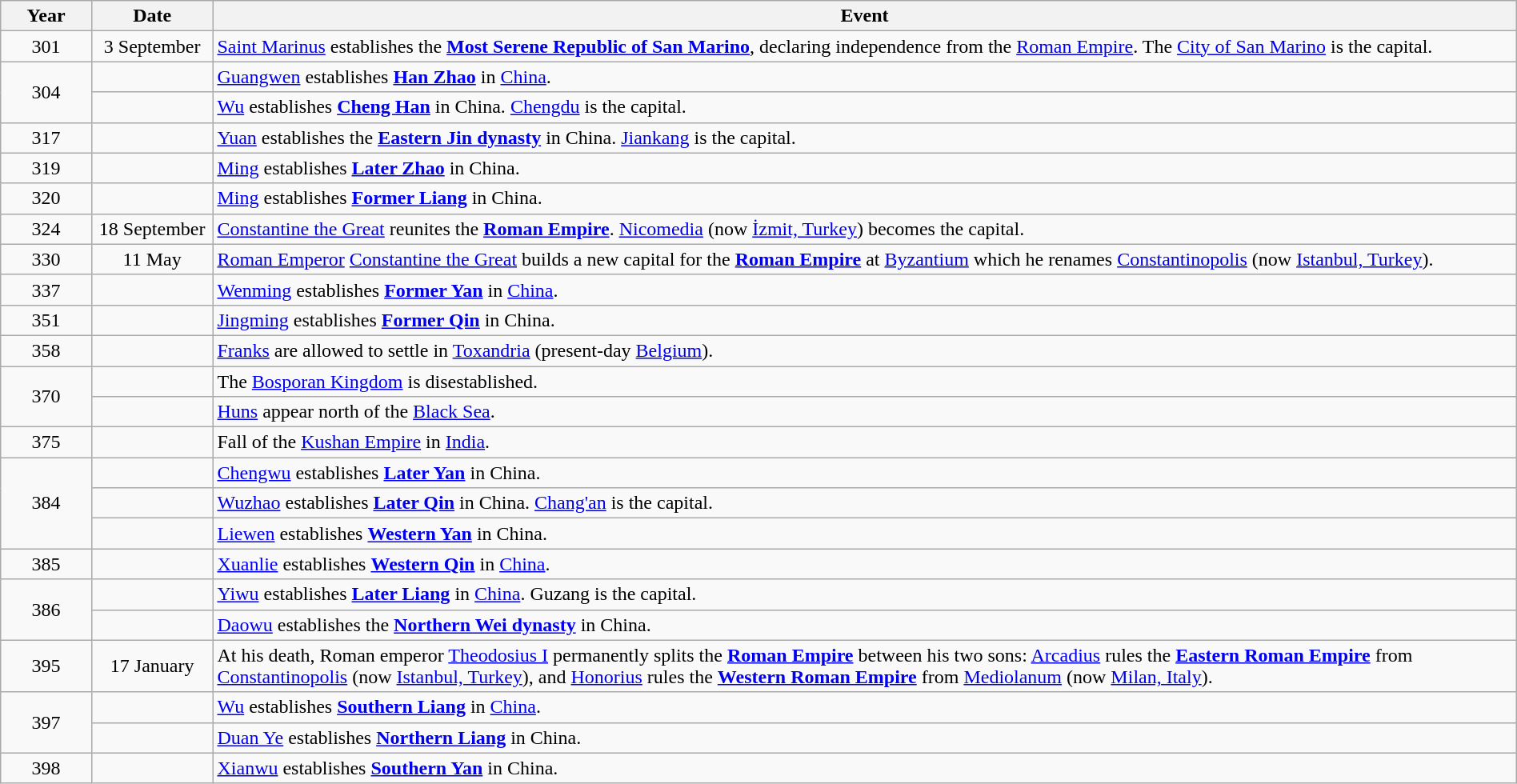<table class=wikitable style="width:100%;">
<tr>
<th style="width:6%">Year</th>
<th style="width:8%">Date</th>
<th style="width:86%">Event</th>
</tr>
<tr>
<td align=center>301</td>
<td align=center>3 September</td>
<td><a href='#'>Saint Marinus</a> establishes the <strong><a href='#'>Most Serene Republic of San Marino</a></strong>, declaring independence from the <a href='#'>Roman Empire</a>. The <a href='#'>City of San Marino</a> is the capital.</td>
</tr>
<tr>
<td align=center rowspan=2>304</td>
<td align=center></td>
<td><a href='#'>Guangwen</a> establishes <strong><a href='#'>Han Zhao</a></strong> in <a href='#'>China</a>.</td>
</tr>
<tr>
<td></td>
<td><a href='#'>Wu</a> establishes <strong><a href='#'>Cheng Han</a></strong> in China. <a href='#'>Chengdu</a> is the capital.</td>
</tr>
<tr>
<td align=center>317</td>
<td align=center></td>
<td><a href='#'>Yuan</a> establishes the <strong><a href='#'>Eastern Jin dynasty</a></strong> in China. <a href='#'>Jiankang</a> is the capital.</td>
</tr>
<tr>
<td align=center>319</td>
<td align=center></td>
<td><a href='#'>Ming</a> establishes <strong><a href='#'>Later Zhao</a></strong> in China.</td>
</tr>
<tr>
<td align=center>320</td>
<td align=center></td>
<td><a href='#'>Ming</a> establishes <strong><a href='#'>Former Liang</a></strong> in China.</td>
</tr>
<tr>
<td align=center>324</td>
<td align=center>18 September</td>
<td><a href='#'>Constantine the Great</a> reunites the <strong><a href='#'>Roman Empire</a></strong>. <a href='#'>Nicomedia</a> (now <a href='#'>İzmit, Turkey</a>) becomes the capital.</td>
</tr>
<tr>
<td align=center>330</td>
<td align=center>11 May</td>
<td><a href='#'>Roman Emperor</a> <a href='#'>Constantine the Great</a> builds a new capital for the <strong><a href='#'>Roman Empire</a></strong> at <a href='#'>Byzantium</a> which he renames <a href='#'>Constantinopolis</a> (now <a href='#'>Istanbul, Turkey</a>).</td>
</tr>
<tr>
<td align=center>337</td>
<td align=center></td>
<td><a href='#'>Wenming</a> establishes <strong><a href='#'>Former Yan</a></strong> in <a href='#'>China</a>.</td>
</tr>
<tr>
<td align=center>351</td>
<td align=center></td>
<td><a href='#'>Jingming</a> establishes <strong><a href='#'>Former Qin</a></strong> in China.</td>
</tr>
<tr>
<td align=center>358</td>
<td align=center></td>
<td><a href='#'>Franks</a> are allowed to settle in <a href='#'>Toxandria</a> (present-day <a href='#'>Belgium</a>).</td>
</tr>
<tr>
<td align=center rowspan=2>370</td>
<td align=center></td>
<td>The <a href='#'>Bosporan Kingdom</a> is disestablished.</td>
</tr>
<tr>
<td></td>
<td><a href='#'>Huns</a> appear north of the <a href='#'>Black Sea</a>.</td>
</tr>
<tr>
<td align=center>375</td>
<td align=center></td>
<td>Fall of the <a href='#'>Kushan Empire</a> in <a href='#'>India</a>.</td>
</tr>
<tr>
<td align=center rowspan=3>384</td>
<td align=center></td>
<td><a href='#'>Chengwu</a> establishes <strong><a href='#'>Later Yan</a></strong> in China.</td>
</tr>
<tr>
<td></td>
<td><a href='#'>Wuzhao</a> establishes <strong><a href='#'>Later Qin</a></strong> in China. <a href='#'>Chang'an</a> is the capital.</td>
</tr>
<tr>
<td></td>
<td><a href='#'>Liewen</a> establishes <strong><a href='#'>Western Yan</a></strong> in China.</td>
</tr>
<tr>
<td align=center>385</td>
<td align=center></td>
<td><a href='#'>Xuanlie</a> establishes <strong><a href='#'>Western Qin</a></strong> in <a href='#'>China</a>.</td>
</tr>
<tr>
<td align=center rowspan=2>386</td>
<td align=center></td>
<td><a href='#'>Yiwu</a> establishes <strong><a href='#'>Later Liang</a></strong> in <a href='#'>China</a>. Guzang is the capital.</td>
</tr>
<tr>
<td></td>
<td><a href='#'>Daowu</a> establishes the <strong><a href='#'>Northern Wei dynasty</a></strong> in China.</td>
</tr>
<tr>
<td align=center>395</td>
<td align=center>17 January</td>
<td>At his death, Roman emperor <a href='#'>Theodosius I</a> permanently splits the <strong><a href='#'>Roman Empire</a></strong> between his two sons: <a href='#'>Arcadius</a> rules the <strong><a href='#'>Eastern Roman Empire</a></strong> from <a href='#'>Constantinopolis</a> (now <a href='#'>Istanbul, Turkey</a>), and <a href='#'>Honorius</a> rules the <strong><a href='#'>Western Roman Empire</a></strong> from <a href='#'>Mediolanum</a> (now <a href='#'>Milan, Italy</a>).</td>
</tr>
<tr>
<td align=center rowspan=2>397</td>
<td align=center></td>
<td><a href='#'>Wu</a> establishes <strong><a href='#'>Southern Liang</a></strong> in <a href='#'>China</a>.</td>
</tr>
<tr>
<td></td>
<td><a href='#'>Duan Ye</a> establishes <strong><a href='#'>Northern Liang</a></strong> in China.</td>
</tr>
<tr>
<td align=center>398</td>
<td align=center></td>
<td><a href='#'>Xianwu</a> establishes <strong><a href='#'>Southern Yan</a></strong> in China.</td>
</tr>
</table>
